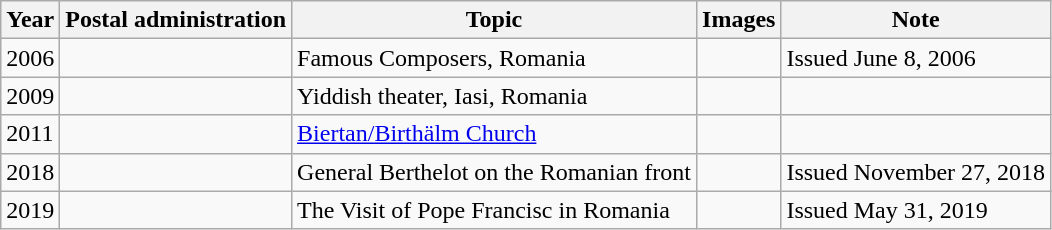<table class="wikitable">
<tr>
<th>Year</th>
<th>Postal administration</th>
<th>Topic</th>
<th>Images</th>
<th>Note</th>
</tr>
<tr>
<td>2006</td>
<td></td>
<td>Famous Composers, Romania</td>
<td></td>
<td>Issued June 8, 2006</td>
</tr>
<tr>
<td>2009</td>
<td></td>
<td>Yiddish theater, Iasi, Romania</td>
<td></td>
<td></td>
</tr>
<tr>
<td>2011</td>
<td></td>
<td><a href='#'>Biertan/Birthälm Church</a></td>
<td></td>
<td></td>
</tr>
<tr>
<td>2018</td>
<td></td>
<td>General Berthelot on the Romanian front</td>
<td></td>
<td>Issued November 27, 2018</td>
</tr>
<tr>
<td>2019</td>
<td></td>
<td>The Visit of Pope Francisc in Romania</td>
<td></td>
<td>Issued May 31, 2019</td>
</tr>
</table>
